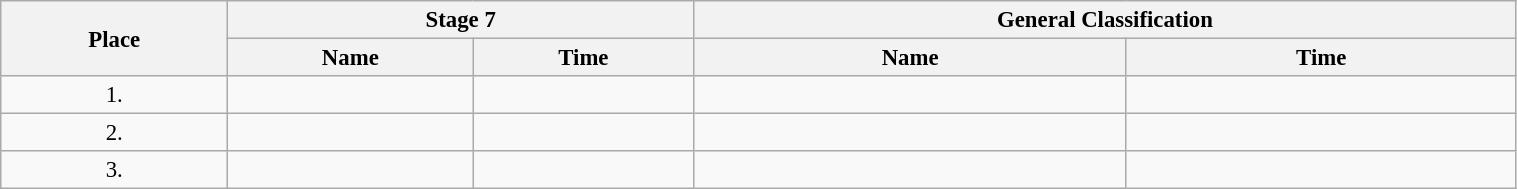<table class="wikitable"  style="font-size:95%; width:80%;">
<tr>
<th rowspan="2">Place</th>
<th colspan="2">Stage 7</th>
<th colspan="2">General Classification</th>
</tr>
<tr>
<th>Name</th>
<th>Time</th>
<th>Name</th>
<th>Time</th>
</tr>
<tr>
<td style="text-align:center;">1.</td>
<td></td>
<td></td>
<td></td>
<td></td>
</tr>
<tr>
<td style="text-align:center;">2.</td>
<td></td>
<td></td>
<td></td>
<td></td>
</tr>
<tr>
<td style="text-align:center;">3.</td>
<td></td>
<td></td>
<td></td>
<td></td>
</tr>
</table>
